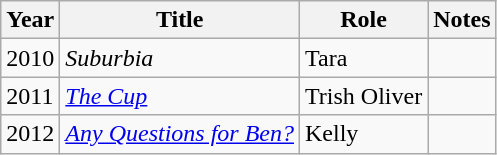<table class="wikitable sortable">
<tr>
<th>Year</th>
<th>Title</th>
<th>Role</th>
<th class="unsortable">Notes</th>
</tr>
<tr>
<td>2010</td>
<td><em>Suburbia</em></td>
<td>Tara</td>
<td></td>
</tr>
<tr>
<td>2011</td>
<td><em><a href='#'>The Cup</a></em></td>
<td>Trish Oliver</td>
<td></td>
</tr>
<tr>
<td>2012</td>
<td><em><a href='#'>Any Questions for Ben?</a></em></td>
<td>Kelly</td>
<td></td>
</tr>
</table>
